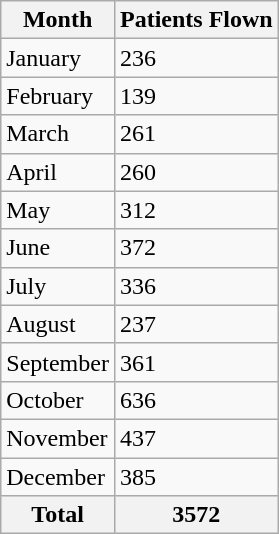<table class="wikitable">
<tr>
<th>Month</th>
<th>Patients Flown</th>
</tr>
<tr>
<td>January</td>
<td>236</td>
</tr>
<tr>
<td>February</td>
<td>139</td>
</tr>
<tr>
<td>March</td>
<td>261</td>
</tr>
<tr>
<td>April</td>
<td>260</td>
</tr>
<tr>
<td>May</td>
<td>312</td>
</tr>
<tr>
<td>June</td>
<td>372</td>
</tr>
<tr>
<td>July</td>
<td>336</td>
</tr>
<tr>
<td>August</td>
<td>237</td>
</tr>
<tr>
<td>September</td>
<td>361</td>
</tr>
<tr>
<td>October</td>
<td>636</td>
</tr>
<tr>
<td>November</td>
<td>437</td>
</tr>
<tr>
<td>December</td>
<td>385</td>
</tr>
<tr>
<th>Total</th>
<th>3572</th>
</tr>
</table>
